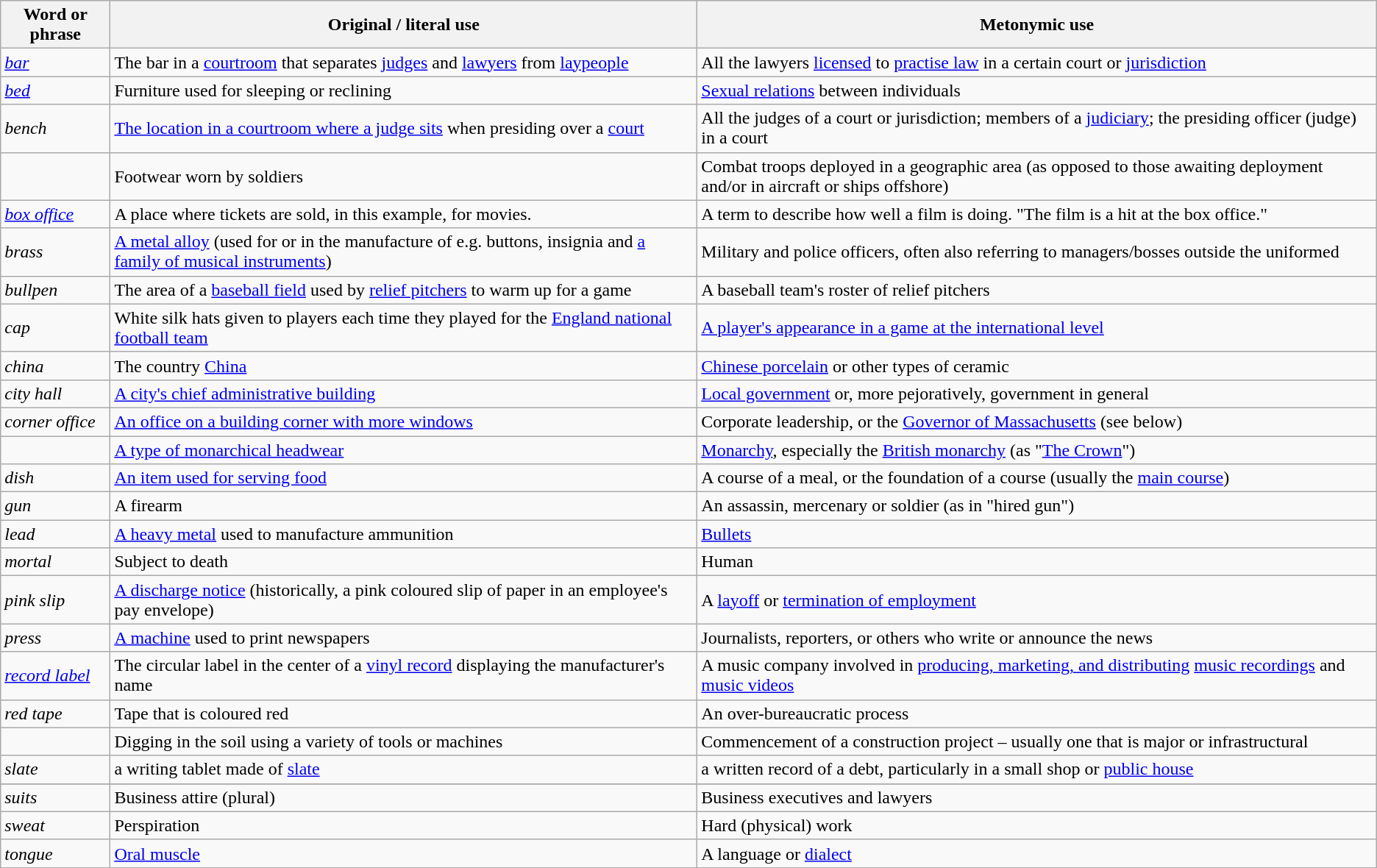<table class="wikitable">
<tr>
<th>Word or phrase</th>
<th>Original / literal use</th>
<th>Metonymic use</th>
</tr>
<tr>
<td><em><a href='#'>bar</a></em></td>
<td>The bar in a <a href='#'>courtroom</a> that separates <a href='#'>judges</a> and <a href='#'>lawyers</a> from <a href='#'>laypeople</a></td>
<td>All the lawyers <a href='#'>licensed</a> to <a href='#'>practise law</a> in a certain court or <a href='#'>jurisdiction</a></td>
</tr>
<tr>
<td><em><a href='#'>bed</a></em></td>
<td>Furniture used for sleeping or reclining</td>
<td><a href='#'>Sexual relations</a> between individuals</td>
</tr>
<tr>
<td><em>bench</em></td>
<td><a href='#'>The location in a courtroom where a judge sits</a> when presiding over a <a href='#'>court</a></td>
<td>All the judges of a court or jurisdiction; members of a <a href='#'>judiciary</a>; the presiding officer (judge) in a court</td>
</tr>
<tr>
<td>  </td>
<td>Footwear worn by soldiers</td>
<td>Combat troops deployed in a geographic area (as opposed to those awaiting deployment and/or in aircraft or ships offshore)</td>
</tr>
<tr>
<td><em><a href='#'>box office</a></em></td>
<td>A place where tickets are sold, in this example, for movies.</td>
<td>A term to describe how well a film is doing. "The film is a hit at the box office."</td>
</tr>
<tr>
<td><em>brass</em></td>
<td><a href='#'>A metal alloy</a> (used for or in the manufacture of e.g. buttons, insignia and <a href='#'>a family of musical instruments</a>)</td>
<td>Military and police officers, often also referring to managers/bosses outside the uniformed</td>
</tr>
<tr>
<td><em>bullpen</em></td>
<td>The area of a <a href='#'>baseball field</a> used by <a href='#'>relief pitchers</a> to warm up for a game</td>
<td>A baseball team's roster of relief pitchers</td>
</tr>
<tr>
<td><em>cap</em></td>
<td>White silk hats given to players each time they played for the <a href='#'>England national football team</a></td>
<td><a href='#'>A player's appearance in a game at the international level</a></td>
</tr>
<tr>
<td><em>china</em></td>
<td>The country <a href='#'>China</a></td>
<td><a href='#'>Chinese porcelain</a> or other types of ceramic</td>
</tr>
<tr>
<td><em>city hall</em></td>
<td><a href='#'>A city's chief administrative building</a></td>
<td><a href='#'>Local government</a> or, more pejoratively, government in general</td>
</tr>
<tr>
<td><em>corner office</em></td>
<td><a href='#'>An office on a building corner with more windows</a></td>
<td>Corporate leadership, or the <a href='#'>Governor of Massachusetts</a> (see below)</td>
</tr>
<tr>
<td></td>
<td><a href='#'>A type of monarchical headwear</a></td>
<td><a href='#'>Monarchy</a>, especially the <a href='#'>British monarchy</a> (as "<a href='#'>The Crown</a>")</td>
</tr>
<tr>
<td><em>dish</em></td>
<td><a href='#'>An item used for serving food</a></td>
<td>A course of a meal, or the foundation of a course (usually the <a href='#'>main course</a>)</td>
</tr>
<tr>
<td><em>gun</em></td>
<td>A firearm</td>
<td>An assassin, mercenary or soldier (as in "hired gun")</td>
</tr>
<tr>
<td><em>lead</em></td>
<td><a href='#'>A heavy metal</a> used to manufacture ammunition</td>
<td><a href='#'>Bullets</a></td>
</tr>
<tr>
<td><em>mortal</em></td>
<td>Subject to death</td>
<td>Human</td>
</tr>
<tr>
<td><em>pink slip</em></td>
<td><a href='#'>A discharge notice</a> (historically, a pink coloured slip of paper in an employee's pay envelope)</td>
<td>A <a href='#'>layoff</a> or <a href='#'>termination of employment</a></td>
</tr>
<tr>
<td><em>press</em></td>
<td><a href='#'>A machine</a> used to print newspapers</td>
<td>Journalists, reporters, or others who write or announce the news</td>
</tr>
<tr>
<td><em><a href='#'>record label</a></em></td>
<td>The circular label in the center of a <a href='#'>vinyl record</a> displaying the manufacturer's name</td>
<td>A music company involved in <a href='#'>producing, marketing, and distributing</a> <a href='#'>music recordings</a> and <a href='#'>music videos</a></td>
</tr>
<tr>
<td><em>red tape</em></td>
<td>Tape that is coloured red</td>
<td>An over-bureaucratic process</td>
</tr>
<tr>
<td>  </td>
<td>Digging in the soil using a variety of tools or machines</td>
<td>Commencement of a construction project – usually one that is major or infrastructural</td>
</tr>
<tr>
<td><em>slate</em></td>
<td>a writing tablet made of <a href='#'>slate</a></td>
<td>a written record of a debt, particularly in a small shop or <a href='#'>public house</a></td>
</tr>
<tr>
</tr>
<tr>
<td><em>suits</em></td>
<td>Business attire (plural)</td>
<td>Business executives and lawyers</td>
</tr>
<tr>
<td><em>sweat</em></td>
<td>Perspiration</td>
<td>Hard (physical) work</td>
</tr>
<tr>
<td><em>tongue</em></td>
<td><a href='#'>Oral muscle</a></td>
<td>A language or <a href='#'>dialect</a></td>
</tr>
</table>
